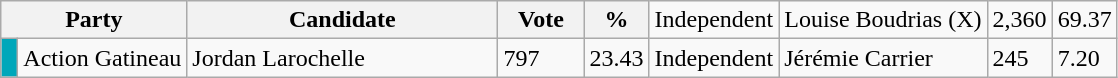<table class="wikitable">
<tr>
<th bgcolor="#DDDDFF" width="100px" colspan="2">Party</th>
<th bgcolor="#DDDDFF" width="200px">Candidate</th>
<th bgcolor="#DDDDFF" width="50px">Vote</th>
<th bgcolor="#DDDDFF" width="30px">%<br></th>
<td>Independent</td>
<td>Louise Boudrias (X)</td>
<td>2,360</td>
<td>69.37</td>
</tr>
<tr>
<td bgcolor=#00a7ba> </td>
<td>Action Gatineau</td>
<td>Jordan Larochelle</td>
<td>797</td>
<td>23.43<br></td>
<td>Independent</td>
<td>Jérémie Carrier</td>
<td>245</td>
<td>7.20</td>
</tr>
</table>
